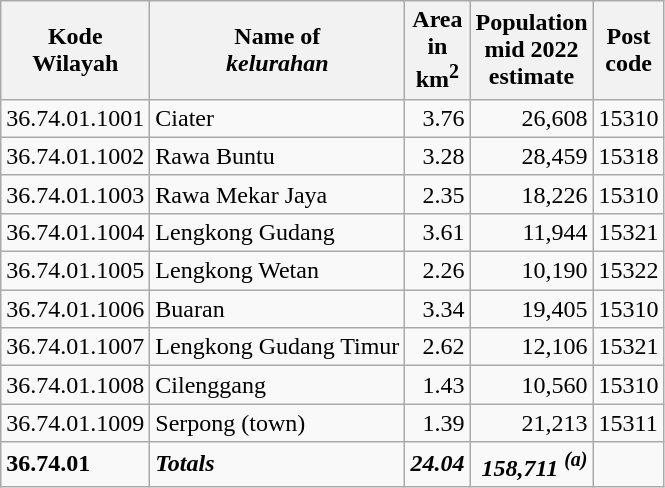<table class="wikitable">
<tr>
<th>Kode <br>Wilayah</th>
<th>Name of <br> <em>kelurahan</em></th>
<th>Area <br>in <br>km<sup>2</sup></th>
<th>Population<br>mid 2022<br>estimate</th>
<th>Post<br>code</th>
</tr>
<tr>
<td>36.74.01.1001</td>
<td>Ciater</td>
<td align="right">3.76</td>
<td align="right">26,608</td>
<td>15310</td>
</tr>
<tr>
<td>36.74.01.1002</td>
<td>Rawa Buntu</td>
<td align="right">3.28</td>
<td align="right">28,459</td>
<td>15318</td>
</tr>
<tr>
<td>36.74.01.1003</td>
<td>Rawa Mekar Jaya</td>
<td align="right">2.35</td>
<td align="right">18,226</td>
<td>15310</td>
</tr>
<tr>
<td>36.74.01.1004</td>
<td>Lengkong Gudang</td>
<td align="right">3.61</td>
<td align="right">11,944</td>
<td>15321</td>
</tr>
<tr>
<td>36.74.01.1005</td>
<td>Lengkong Wetan</td>
<td align="right">2.26</td>
<td align="right">10,190</td>
<td>15322</td>
</tr>
<tr>
<td>36.74.01.1006</td>
<td>Buaran</td>
<td align="right">3.34</td>
<td align="right">19,405</td>
<td>15310</td>
</tr>
<tr>
<td>36.74.01.1007</td>
<td>Lengkong Gudang Timur</td>
<td align="right">2.62</td>
<td align="right">12,106</td>
<td>15321</td>
</tr>
<tr>
<td>36.74.01.1008</td>
<td>Cilenggang</td>
<td align="right">1.43</td>
<td align="right">10,560</td>
<td>15310</td>
</tr>
<tr>
<td>36.74.01.1009</td>
<td>Serpong (town)</td>
<td align="right">1.39</td>
<td align="right">21,213</td>
<td>15311</td>
</tr>
<tr>
<td><strong>36.74.01</strong></td>
<td><strong><em>Totals</em></strong></td>
<td align="right"><strong><em>24.04</em></strong></td>
<td align="right"><strong><em>158,711 <sup>(a)</sup></em></strong></td>
<td></td>
</tr>
</table>
